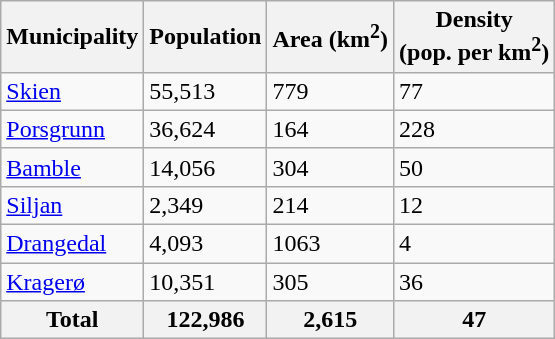<table class="wikitable sortable">
<tr>
<th>Municipality</th>
<th>Population</th>
<th>Area (km<sup>2</sup>)</th>
<th>Density<br>(pop. per km<sup>2</sup>)</th>
</tr>
<tr>
<td><a href='#'>Skien</a></td>
<td>55,513</td>
<td>779</td>
<td>77</td>
</tr>
<tr>
<td><a href='#'>Porsgrunn</a></td>
<td>36,624</td>
<td>164</td>
<td>228</td>
</tr>
<tr>
<td><a href='#'>Bamble</a></td>
<td>14,056</td>
<td>304</td>
<td>50</td>
</tr>
<tr>
<td><a href='#'>Siljan</a></td>
<td>2,349</td>
<td>214</td>
<td>12</td>
</tr>
<tr>
<td><a href='#'>Drangedal</a></td>
<td>4,093</td>
<td>1063</td>
<td>4</td>
</tr>
<tr>
<td><a href='#'>Kragerø</a></td>
<td>10,351</td>
<td>305</td>
<td>36</td>
</tr>
<tr class=sortbottom>
<th>Total</th>
<th>122,986</th>
<th>2,615</th>
<th>47</th>
</tr>
</table>
